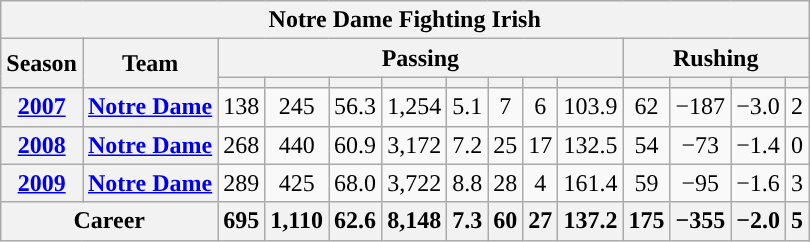<table class="wikitable" style="text-align:center;">
<tr>
<th colspan="16">Notre Dame Fighting Irish</th>
</tr>
<tr>
<th rowspan="2">Season</th>
<th rowspan="2">Team</th>
<th colspan="8">Passing</th>
<th colspan="4">Rushing</th>
</tr>
<tr>
<th></th>
<th></th>
<th></th>
<th></th>
<th></th>
<th></th>
<th></th>
<th></th>
<th></th>
<th></th>
<th></th>
<th></th>
</tr>
<tr>
<th><a href='#'>2007</a></th>
<th><a href='#'>Notre Dame</a></th>
<td>138</td>
<td>245</td>
<td>56.3</td>
<td>1,254</td>
<td>5.1</td>
<td>7</td>
<td>6</td>
<td>103.9</td>
<td>62</td>
<td>−187</td>
<td>−3.0</td>
<td>2</td>
</tr>
<tr>
<th><a href='#'>2008</a></th>
<th><a href='#'>Notre Dame</a></th>
<td>268</td>
<td>440</td>
<td>60.9</td>
<td>3,172</td>
<td>7.2</td>
<td>25</td>
<td>17</td>
<td>132.5</td>
<td>54</td>
<td>−73</td>
<td>−1.4</td>
<td>0</td>
</tr>
<tr>
<th><a href='#'>2009</a></th>
<th><a href='#'>Notre Dame</a></th>
<td>289</td>
<td>425</td>
<td>68.0</td>
<td>3,722</td>
<td>8.8</td>
<td>28</td>
<td>4</td>
<td>161.4</td>
<td>59</td>
<td>−95</td>
<td>−1.6</td>
<td>3</td>
</tr>
<tr>
<th colspan="2">Career</th>
<th>695</th>
<th>1,110</th>
<th>62.6</th>
<th>8,148</th>
<th>7.3</th>
<th>60</th>
<th>27</th>
<th>137.2</th>
<th>175</th>
<th>−355</th>
<th>−2.0</th>
<th>5</th>
</tr>
</table>
